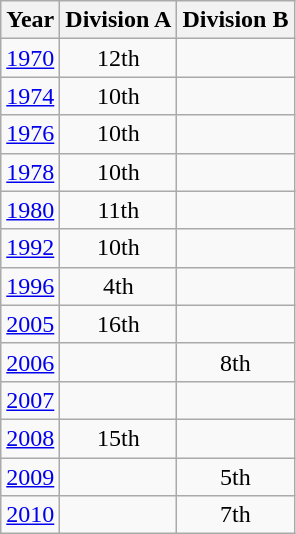<table class="wikitable" style="text-align:center">
<tr>
<th>Year</th>
<th>Division A</th>
<th>Division B</th>
</tr>
<tr>
<td><a href='#'>1970</a></td>
<td>12th</td>
<td></td>
</tr>
<tr>
<td><a href='#'>1974</a></td>
<td>10th</td>
<td></td>
</tr>
<tr>
<td><a href='#'>1976</a></td>
<td>10th</td>
<td></td>
</tr>
<tr>
<td><a href='#'>1978</a></td>
<td>10th</td>
<td></td>
</tr>
<tr>
<td><a href='#'>1980</a></td>
<td>11th</td>
<td></td>
</tr>
<tr>
<td><a href='#'>1992</a></td>
<td>10th</td>
<td></td>
</tr>
<tr>
<td><a href='#'>1996</a></td>
<td>4th</td>
<td></td>
</tr>
<tr>
<td><a href='#'>2005</a></td>
<td>16th</td>
<td></td>
</tr>
<tr>
<td><a href='#'>2006</a></td>
<td></td>
<td>8th</td>
</tr>
<tr>
<td><a href='#'>2007</a></td>
<td></td>
<td></td>
</tr>
<tr>
<td><a href='#'>2008</a></td>
<td>15th</td>
<td></td>
</tr>
<tr>
<td><a href='#'>2009</a></td>
<td></td>
<td>5th</td>
</tr>
<tr>
<td><a href='#'>2010</a></td>
<td></td>
<td>7th</td>
</tr>
</table>
